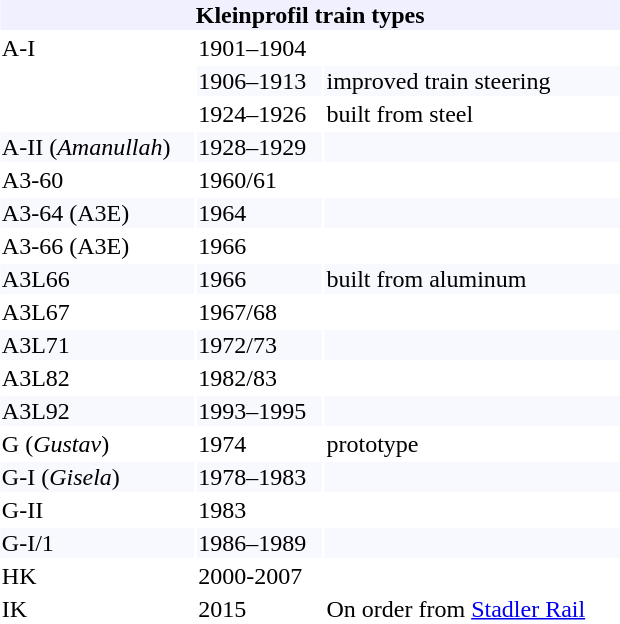<table style="float: right; margin-left: 0.6em; width: 33%">
<tr>
<th colspan="3" style="background-color: #F0F0FF">Kleinprofil train types</th>
</tr>
<tr style="background-color: #FFFFFF">
<td rowspan="3" style="vertical-align: top">A-I</td>
<td style="vertical-align: top">1901–1904</td>
<td></td>
</tr>
<tr style="background-color: #F8F8FF">
<td style="vertical-align: top">1906–1913</td>
<td style="vertical-align: top">improved train steering</td>
</tr>
<tr style="background-color: #FFFFFF">
<td style="vertical-align: top">1924–1926</td>
<td style="vertical-align: top">built from steel</td>
</tr>
<tr style="background-color: #F8F8FF">
<td style="vertical-align: top">A-II (<em>Amanullah</em>)</td>
<td style="vertical-align: top">1928–1929</td>
<td style="vertical-align: top"></td>
</tr>
<tr style="background-color: #FFFFFF">
<td style="vertical-align: top">A3-60</td>
<td style="vertical-align: top">1960/61</td>
<td style="vertical-align: top"></td>
</tr>
<tr style="background-color: #F8F8FF">
<td style="vertical-align: top">A3-64 (A3E)</td>
<td style="vertical-align: top">1964</td>
<td style="vertical-align: top"></td>
</tr>
<tr style="background-color: #FFFFFF">
<td style="vertical-align: top">A3-66 (A3E)</td>
<td style="vertical-align: top">1966</td>
<td style="vertical-align: top"></td>
</tr>
<tr style="background-color: #F8F8FF">
<td style="vertical-align: top">A3L66</td>
<td style="vertical-align: top">1966</td>
<td style="vertical-align: top">built from aluminum</td>
</tr>
<tr style="background-color: #FFFFFF">
<td style="vertical-align: top">A3L67</td>
<td style="vertical-align: top">1967/68</td>
<td style="vertical-align: top"></td>
</tr>
<tr style="background-color: #F8F8FF">
<td style="vertical-align: top">A3L71</td>
<td style="vertical-align: top">1972/73</td>
<td style="vertical-align: top"></td>
</tr>
<tr style="background-color: #FFFFFF">
<td style="vertical-align: top">A3L82</td>
<td style="vertical-align: top">1982/83</td>
<td style="vertical-align: top"></td>
</tr>
<tr style="background-color: #F8F8FF">
<td style="vertical-align: top">A3L92</td>
<td style="vertical-align: top">1993–1995</td>
<td style="vertical-align: top"></td>
</tr>
<tr style="background-color: #FFFFFF">
<td style="vertical-align: top">G (<em>Gustav</em>)</td>
<td style="vertical-align: top">1974</td>
<td style="vertical-align: top">prototype</td>
</tr>
<tr style="background-color: #F8F8FF">
<td style="vertical-align: top">G-I (<em>Gisela</em>)</td>
<td style="vertical-align: top">1978–1983</td>
<td style="vertical-align: top"></td>
</tr>
<tr style="background-color: #FFFFFF">
<td style="vertical-align: top">G-II</td>
<td style="vertical-align: top">1983</td>
<td style="vertical-align: top"></td>
</tr>
<tr style="background-color: #F8F8FF">
<td style="vertical-align: top">G-I/1</td>
<td style="vertical-align: top">1986–1989</td>
<td style="vertical-align: top"></td>
</tr>
<tr style="background-color: #FFFFFF">
<td style="vertical-align: top">HK</td>
<td style="vertical-align: top">2000-2007</td>
<td style="vertical-align: top"></td>
</tr>
<tr style="background-color: #FFFFFF">
<td style="vertical-align: top">IK</td>
<td style="vertical-align: top">2015</td>
<td style="vertical-align: top">On order from <a href='#'>Stadler Rail</a></td>
</tr>
</table>
